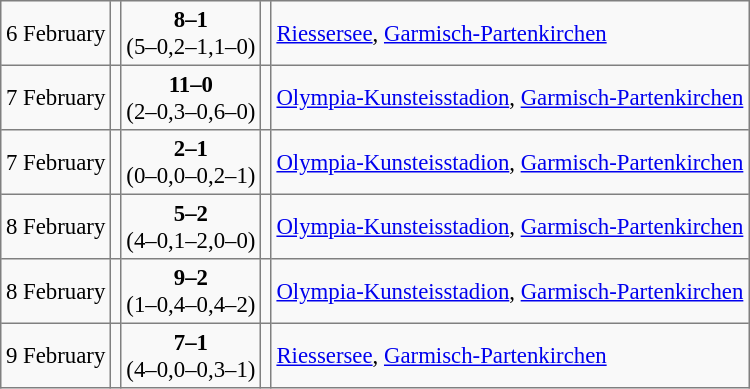<table bgcolor="#f9f9f9" cellpadding="3" cellspacing="0" border="1" style="font-size: 95%; border: gray solid 1px; border-collapse: collapse; background: #f9f9f9;">
<tr>
<td>6 February</td>
<td></td>
<td align="center"><strong> 8–1</strong><br>(5–0,2–1,1–0)</td>
<td></td>
<td><a href='#'>Riessersee</a>, <a href='#'>Garmisch-Partenkirchen</a></td>
</tr>
<tr>
<td>7 February</td>
<td></td>
<td align="center"><strong>11–0</strong><br>(2–0,3–0,6–0)</td>
<td></td>
<td><a href='#'>Olympia-Kunsteisstadion</a>, <a href='#'>Garmisch-Partenkirchen</a></td>
</tr>
<tr>
<td>7 February</td>
<td></td>
<td align="center"><strong> 2–1</strong><br>(0–0,0–0,2–1)</td>
<td></td>
<td><a href='#'>Olympia-Kunsteisstadion</a>, <a href='#'>Garmisch-Partenkirchen</a></td>
</tr>
<tr>
<td>8 February</td>
<td></td>
<td align="center"><strong> 5–2</strong><br>(4–0,1–2,0–0)</td>
<td></td>
<td><a href='#'>Olympia-Kunsteisstadion</a>, <a href='#'>Garmisch-Partenkirchen</a></td>
</tr>
<tr>
<td>8 February</td>
<td></td>
<td align="center"><strong> 9–2</strong><br>(1–0,4–0,4–2)</td>
<td></td>
<td><a href='#'>Olympia-Kunsteisstadion</a>, <a href='#'>Garmisch-Partenkirchen</a></td>
</tr>
<tr>
<td>9 February</td>
<td></td>
<td align="center"><strong> 7–1</strong><br>(4–0,0–0,3–1)</td>
<td></td>
<td><a href='#'>Riessersee</a>, <a href='#'>Garmisch-Partenkirchen</a></td>
</tr>
</table>
